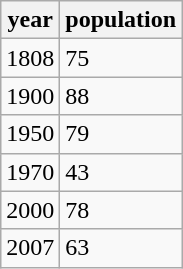<table class="wikitable">
<tr>
<th>year</th>
<th>population</th>
</tr>
<tr>
<td>1808</td>
<td>75</td>
</tr>
<tr>
<td>1900</td>
<td>88</td>
</tr>
<tr>
<td>1950</td>
<td>79</td>
</tr>
<tr>
<td>1970</td>
<td>43</td>
</tr>
<tr>
<td>2000</td>
<td>78</td>
</tr>
<tr>
<td>2007</td>
<td>63</td>
</tr>
</table>
